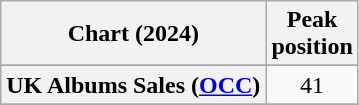<table class="wikitable sortable plainrowheaders" style="text-align:center">
<tr>
<th scope="col">Chart (2024)</th>
<th scope="col">Peak<br>position</th>
</tr>
<tr>
</tr>
<tr>
<th scope="row">UK Albums Sales (<a href='#'>OCC</a>)</th>
<td>41</td>
</tr>
<tr>
</tr>
</table>
